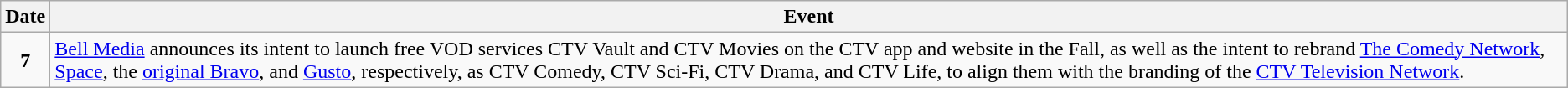<table class="wikitable">
<tr>
<th>Date</th>
<th>Event</th>
</tr>
<tr>
<td style="text-align:center;"><strong>7</strong></td>
<td><a href='#'>Bell Media</a> announces its intent to launch free VOD services CTV Vault and CTV Movies on the CTV app and website in the Fall, as well as the intent to rebrand <a href='#'>The Comedy Network</a>, <a href='#'>Space</a>, the <a href='#'>original Bravo</a>, and <a href='#'>Gusto</a>, respectively, as CTV Comedy, CTV Sci-Fi, CTV Drama, and CTV Life, to align them with the branding of the <a href='#'>CTV Television Network</a>.</td>
</tr>
</table>
